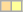<table class=wikitable style="font-size: 95%">
<tr>
<td bgcolor=ffdd99></td>
<td bgcolor=ffff99></td>
</tr>
</table>
